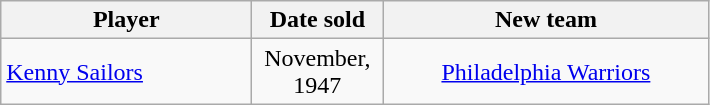<table class="wikitable" style="text-align:center">
<tr>
<th style="width:160px">Player</th>
<th style="width:80px">Date sold</th>
<th style="width:210px">New team</th>
</tr>
<tr>
<td align=left><a href='#'>Kenny Sailors</a></td>
<td>November, 1947</td>
<td><a href='#'>Philadelphia Warriors</a></td>
</tr>
</table>
